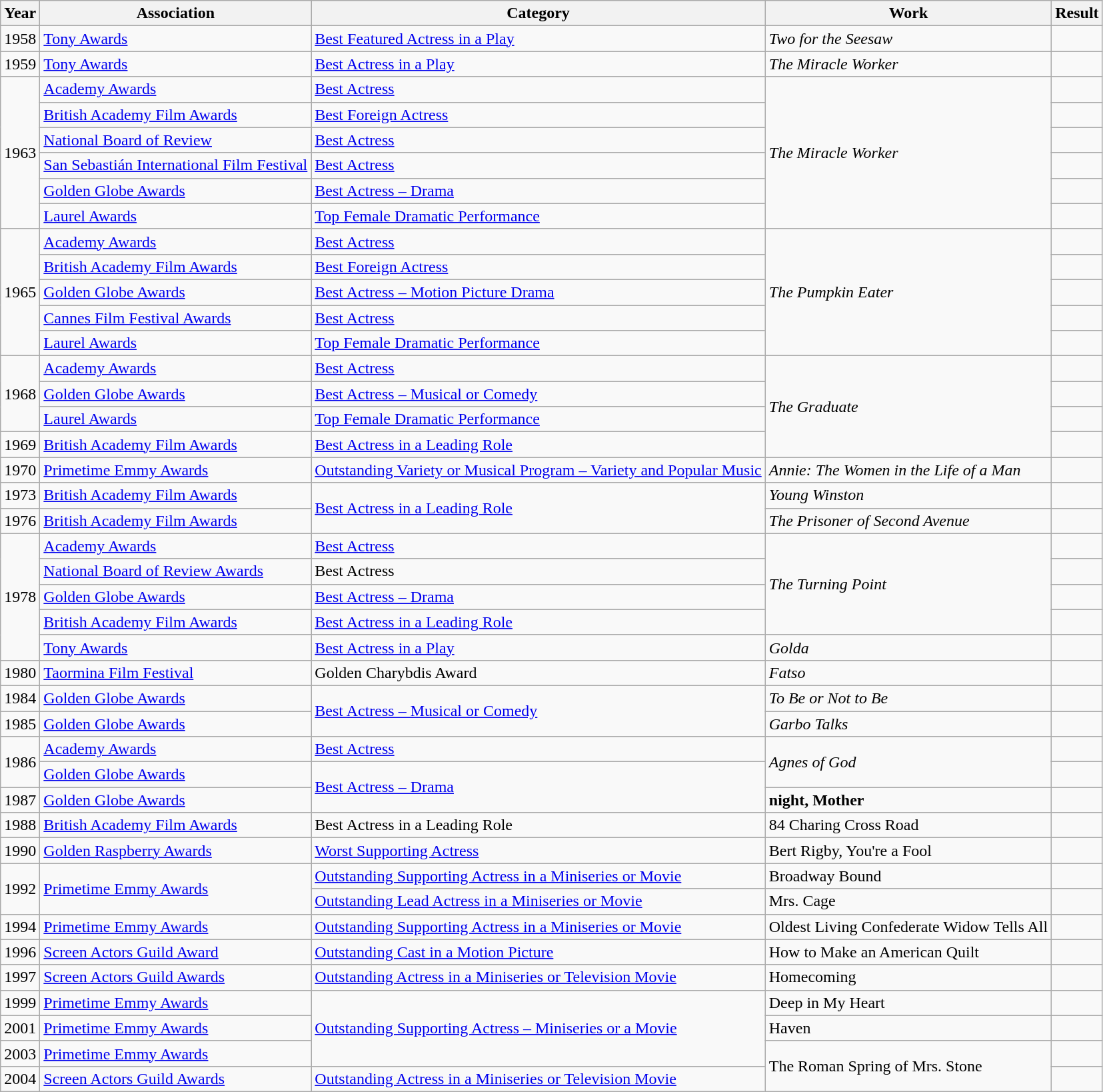<table class="wikitable sortable">
<tr>
<th>Year</th>
<th>Association</th>
<th>Category</th>
<th>Work</th>
<th>Result</th>
</tr>
<tr>
<td>1958</td>
<td><a href='#'>Tony Awards</a></td>
<td><a href='#'>Best Featured Actress in a Play</a></td>
<td><em>Two for the Seesaw</em></td>
<td></td>
</tr>
<tr>
<td>1959</td>
<td><a href='#'>Tony Awards</a></td>
<td><a href='#'>Best Actress in a Play</a></td>
<td><em>The Miracle Worker</em></td>
<td></td>
</tr>
<tr>
<td rowspan="6">1963</td>
<td><a href='#'>Academy Awards</a></td>
<td><a href='#'>Best Actress</a></td>
<td rowspan="6"><em>The Miracle Worker</em></td>
<td></td>
</tr>
<tr>
<td><a href='#'>British Academy Film Awards</a></td>
<td><a href='#'>Best Foreign Actress</a></td>
<td></td>
</tr>
<tr>
<td><a href='#'>National Board of Review</a></td>
<td><a href='#'>Best Actress</a></td>
<td></td>
</tr>
<tr>
<td><a href='#'>San Sebastián International Film Festival</a></td>
<td><a href='#'>Best Actress</a></td>
<td></td>
</tr>
<tr>
<td><a href='#'>Golden Globe Awards</a></td>
<td><a href='#'>Best Actress – Drama</a></td>
<td></td>
</tr>
<tr>
<td><a href='#'>Laurel Awards</a></td>
<td><a href='#'>Top Female Dramatic Performance</a></td>
<td></td>
</tr>
<tr>
<td rowspan="5">1965</td>
<td><a href='#'>Academy Awards</a></td>
<td><a href='#'>Best Actress</a></td>
<td rowspan="5"><em>The Pumpkin Eater</em></td>
<td></td>
</tr>
<tr>
<td><a href='#'>British Academy Film Awards</a></td>
<td><a href='#'>Best Foreign Actress</a></td>
<td></td>
</tr>
<tr>
<td><a href='#'>Golden Globe Awards</a></td>
<td><a href='#'>Best Actress – Motion Picture Drama</a></td>
<td></td>
</tr>
<tr>
<td><a href='#'>Cannes Film Festival Awards</a></td>
<td><a href='#'>Best Actress</a></td>
<td></td>
</tr>
<tr>
<td><a href='#'>Laurel Awards</a></td>
<td><a href='#'>Top Female Dramatic Performance</a></td>
<td></td>
</tr>
<tr>
<td rowspan="3">1968</td>
<td><a href='#'>Academy Awards</a></td>
<td><a href='#'>Best Actress</a></td>
<td rowspan="4"><em>The Graduate</em></td>
<td></td>
</tr>
<tr>
<td><a href='#'>Golden Globe Awards</a></td>
<td><a href='#'>Best Actress – Musical or Comedy</a></td>
<td></td>
</tr>
<tr>
<td><a href='#'>Laurel Awards</a></td>
<td><a href='#'>Top Female Dramatic Performance</a></td>
<td></td>
</tr>
<tr>
<td>1969</td>
<td><a href='#'>British Academy Film Awards</a></td>
<td><a href='#'>Best Actress in a Leading Role</a></td>
<td></td>
</tr>
<tr>
<td>1970</td>
<td><a href='#'>Primetime Emmy Awards</a></td>
<td><a href='#'>Outstanding Variety or Musical Program – Variety and Popular Music</a></td>
<td><em>Annie: The Women in the Life of a Man</em></td>
<td></td>
</tr>
<tr>
<td>1973</td>
<td><a href='#'>British Academy Film Awards</a></td>
<td rowspan="2"><a href='#'>Best Actress in a Leading Role</a></td>
<td><em>Young Winston</em></td>
<td></td>
</tr>
<tr>
<td>1976</td>
<td><a href='#'>British Academy Film Awards</a></td>
<td><em>The Prisoner of Second Avenue</em></td>
<td></td>
</tr>
<tr>
<td rowspan="5">1978</td>
<td><a href='#'>Academy Awards</a></td>
<td><a href='#'>Best Actress</a></td>
<td rowspan="4"><em>The Turning Point</em></td>
<td></td>
</tr>
<tr>
<td><a href='#'>National Board of Review Awards</a></td>
<td>Best Actress</td>
<td></td>
</tr>
<tr>
<td><a href='#'>Golden Globe Awards</a></td>
<td><a href='#'>Best Actress – Drama</a></td>
<td></td>
</tr>
<tr>
<td><a href='#'>British Academy Film Awards</a></td>
<td><a href='#'>Best Actress in a Leading Role</a></td>
<td></td>
</tr>
<tr>
<td><a href='#'>Tony Awards</a></td>
<td><a href='#'>Best Actress in a Play</a></td>
<td><em>Golda</em></td>
<td></td>
</tr>
<tr>
<td>1980</td>
<td><a href='#'>Taormina Film Festival</a></td>
<td>Golden Charybdis Award</td>
<td><em>Fatso</em></td>
<td></td>
</tr>
<tr>
<td>1984</td>
<td><a href='#'>Golden Globe Awards</a></td>
<td rowspan="2"><a href='#'>Best Actress – Musical or Comedy</a></td>
<td><em>To Be or Not to Be</em></td>
<td></td>
</tr>
<tr>
<td>1985</td>
<td><a href='#'>Golden Globe Awards</a></td>
<td><em>Garbo Talks</em></td>
<td></td>
</tr>
<tr>
<td rowspan="2">1986</td>
<td><a href='#'>Academy Awards</a></td>
<td><a href='#'>Best Actress</a></td>
<td rowspan="2"><em>Agnes of God</em></td>
<td></td>
</tr>
<tr>
<td><a href='#'>Golden Globe Awards</a></td>
<td rowspan="2"><a href='#'>Best Actress – Drama</a></td>
<td></td>
</tr>
<tr>
<td>1987</td>
<td><a href='#'>Golden Globe Awards</a></td>
<td><strong>night, Mother<em></td>
<td></td>
</tr>
<tr>
<td>1988</td>
<td><a href='#'>British Academy Film Awards</a></td>
<td>Best Actress in a Leading Role</td>
<td></em>84 Charing Cross Road<em></td>
<td></td>
</tr>
<tr>
<td>1990</td>
<td><a href='#'>Golden Raspberry Awards</a></td>
<td><a href='#'>Worst Supporting Actress</a></td>
<td></em>Bert Rigby, You're a Fool<em></td>
<td></td>
</tr>
<tr>
<td rowspan="2">1992</td>
<td rowspan="2"><a href='#'>Primetime Emmy Awards</a></td>
<td><a href='#'>Outstanding Supporting Actress in a Miniseries or Movie</a></td>
<td></em>Broadway Bound<em></td>
<td></td>
</tr>
<tr>
<td><a href='#'>Outstanding Lead Actress in a Miniseries or Movie</a></td>
<td></em>Mrs. Cage<em></td>
<td></td>
</tr>
<tr>
<td>1994</td>
<td><a href='#'>Primetime Emmy Awards</a></td>
<td><a href='#'>Outstanding Supporting Actress in a Miniseries or Movie</a></td>
<td></em>Oldest Living Confederate Widow Tells All<em></td>
<td></td>
</tr>
<tr>
<td>1996</td>
<td><a href='#'>Screen Actors Guild Award</a></td>
<td><a href='#'>Outstanding Cast in a Motion Picture</a></td>
<td></em>How to Make an American Quilt<em></td>
<td></td>
</tr>
<tr>
<td>1997</td>
<td><a href='#'>Screen Actors Guild Awards</a></td>
<td><a href='#'>Outstanding Actress in a Miniseries or Television Movie</a></td>
<td></em>Homecoming<em></td>
<td></td>
</tr>
<tr>
<td>1999</td>
<td><a href='#'>Primetime Emmy Awards</a></td>
<td rowspan="3"><a href='#'>Outstanding Supporting Actress – Miniseries or a Movie</a></td>
<td></em>Deep in My Heart<em></td>
<td></td>
</tr>
<tr>
<td>2001</td>
<td><a href='#'>Primetime Emmy Awards</a></td>
<td></em>Haven<em></td>
<td></td>
</tr>
<tr>
<td>2003</td>
<td><a href='#'>Primetime Emmy Awards</a></td>
<td rowspan="2"></em>The Roman Spring of Mrs. Stone<em></td>
<td></td>
</tr>
<tr>
<td>2004</td>
<td><a href='#'>Screen Actors Guild Awards</a></td>
<td><a href='#'>Outstanding Actress in a Miniseries or Television Movie</a></td>
<td></td>
</tr>
</table>
